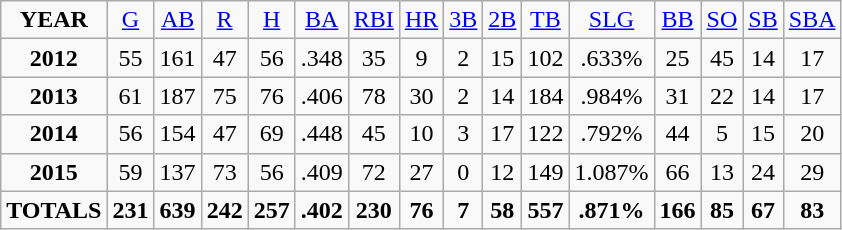<table class="wikitable">
<tr align=center>
<td><strong>YEAR</strong></td>
<td><a href='#'>G</a></td>
<td><a href='#'>AB</a></td>
<td><a href='#'>R</a></td>
<td><a href='#'>H</a></td>
<td><a href='#'>BA</a></td>
<td><a href='#'>RBI</a></td>
<td><a href='#'>HR</a></td>
<td><a href='#'>3B</a></td>
<td><a href='#'>2B</a></td>
<td><a href='#'>TB</a></td>
<td><a href='#'>SLG</a></td>
<td><a href='#'>BB</a></td>
<td><a href='#'>SO</a></td>
<td><a href='#'>SB</a></td>
<td><a href='#'>SBA</a></td>
</tr>
<tr align=center>
<td><strong>2012</strong></td>
<td>55</td>
<td>161</td>
<td>47</td>
<td>56</td>
<td>.348</td>
<td>35</td>
<td>9</td>
<td>2</td>
<td>15</td>
<td>102</td>
<td>.633%</td>
<td>25</td>
<td>45</td>
<td>14</td>
<td>17</td>
</tr>
<tr align=center>
<td><strong>2013</strong></td>
<td>61</td>
<td>187</td>
<td>75</td>
<td>76</td>
<td>.406</td>
<td>78</td>
<td>30</td>
<td>2</td>
<td>14</td>
<td>184</td>
<td>.984%</td>
<td>31</td>
<td>22</td>
<td>14</td>
<td>17</td>
</tr>
<tr align=center>
<td><strong>2014</strong></td>
<td>56</td>
<td>154</td>
<td>47</td>
<td>69</td>
<td>.448</td>
<td>45</td>
<td>10</td>
<td>3</td>
<td>17</td>
<td>122</td>
<td>.792%</td>
<td>44</td>
<td>5</td>
<td>15</td>
<td>20</td>
</tr>
<tr align=center>
<td><strong>2015</strong></td>
<td>59</td>
<td>137</td>
<td>73</td>
<td>56</td>
<td>.409</td>
<td>72</td>
<td>27</td>
<td>0</td>
<td>12</td>
<td>149</td>
<td>1.087%</td>
<td>66</td>
<td>13</td>
<td>24</td>
<td>29</td>
</tr>
<tr align=center>
<td><strong>TOTALS</strong></td>
<td><strong>231</strong></td>
<td><strong>639</strong></td>
<td><strong>242</strong></td>
<td><strong>257</strong></td>
<td><strong>.402</strong></td>
<td><strong>230</strong></td>
<td><strong>76</strong></td>
<td><strong>7</strong></td>
<td><strong>58</strong></td>
<td><strong>557</strong></td>
<td><strong>.871%</strong></td>
<td><strong>166</strong></td>
<td><strong>85</strong></td>
<td><strong>67</strong></td>
<td><strong>83</strong></td>
</tr>
</table>
